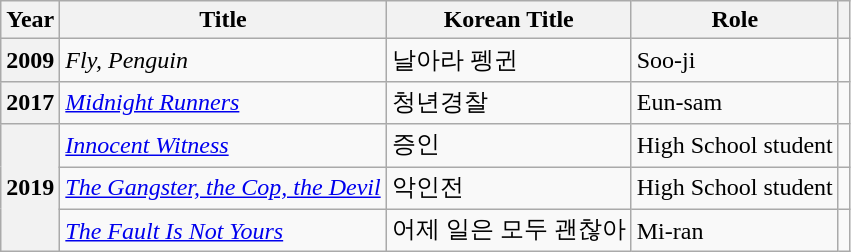<table class="wikitable sortable plainrowheaders">
<tr>
<th scope="col">Year</th>
<th scope="col">Title</th>
<th scope="col">Korean Title</th>
<th scope="col">Role</th>
<th scope="col" class="unsortable"></th>
</tr>
<tr>
<th scope="row">2009</th>
<td><em>Fly, Penguin</em></td>
<td>날아라 펭귄</td>
<td>Soo-ji</td>
<td></td>
</tr>
<tr>
<th scope="row">2017</th>
<td><em><a href='#'>Midnight Runners</a></em></td>
<td>청년경찰</td>
<td>Eun-sam</td>
<td></td>
</tr>
<tr>
<th scope="row" rowspan="3">2019</th>
<td><em><a href='#'>Innocent Witness</a></em></td>
<td>증인</td>
<td>High School student</td>
<td></td>
</tr>
<tr>
<td><em><a href='#'>The Gangster, the Cop, the Devil</a></em></td>
<td>악인전</td>
<td>High School student</td>
<td></td>
</tr>
<tr>
<td><em><a href='#'>The Fault Is Not Yours</a></em></td>
<td>어제 일은 모두 괜찮아</td>
<td>Mi-ran</td>
<td></td>
</tr>
</table>
